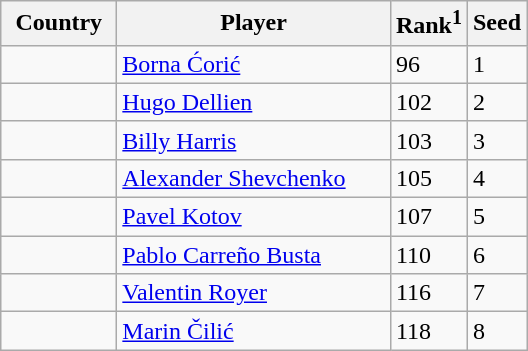<table class="sortable wikitable">
<tr>
<th width="70">Country</th>
<th width="175">Player</th>
<th>Rank<sup>1</sup></th>
<th>Seed</th>
</tr>
<tr>
<td></td>
<td><a href='#'>Borna Ćorić</a></td>
<td>96</td>
<td>1</td>
</tr>
<tr>
<td></td>
<td><a href='#'>Hugo Dellien</a></td>
<td>102</td>
<td>2</td>
</tr>
<tr>
<td></td>
<td><a href='#'>Billy Harris</a></td>
<td>103</td>
<td>3</td>
</tr>
<tr>
<td></td>
<td><a href='#'>Alexander Shevchenko</a></td>
<td>105</td>
<td>4</td>
</tr>
<tr>
<td></td>
<td><a href='#'>Pavel Kotov</a></td>
<td>107</td>
<td>5</td>
</tr>
<tr>
<td></td>
<td><a href='#'>Pablo Carreño Busta</a></td>
<td>110</td>
<td>6</td>
</tr>
<tr>
<td></td>
<td><a href='#'>Valentin Royer</a></td>
<td>116</td>
<td>7</td>
</tr>
<tr>
<td></td>
<td><a href='#'>Marin Čilić</a></td>
<td>118</td>
<td>8</td>
</tr>
</table>
